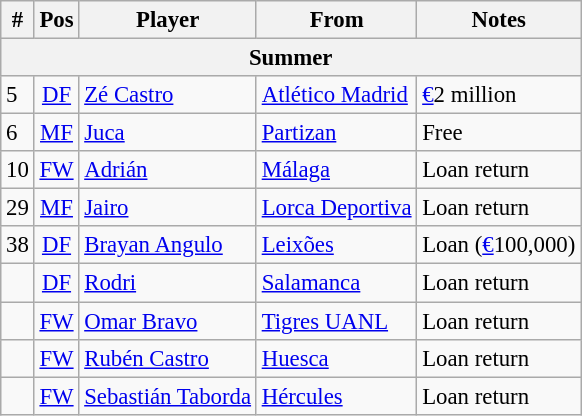<table class="wikitable" style="font-size:95%; text-align:left;">
<tr>
<th>#</th>
<th>Pos</th>
<th>Player</th>
<th>From</th>
<th>Notes</th>
</tr>
<tr>
<th colspan="5">Summer</th>
</tr>
<tr>
<td>5</td>
<td align="center"><a href='#'>DF</a></td>
<td> <a href='#'>Zé Castro</a></td>
<td> <a href='#'>Atlético Madrid</a></td>
<td><a href='#'>€</a>2 million</td>
</tr>
<tr>
<td>6</td>
<td align="center"><a href='#'>MF</a></td>
<td> <a href='#'>Juca</a></td>
<td> <a href='#'>Partizan</a></td>
<td>Free</td>
</tr>
<tr>
<td>10</td>
<td align="center"><a href='#'>FW</a></td>
<td> <a href='#'>Adrián</a></td>
<td> <a href='#'>Málaga</a></td>
<td>Loan return</td>
</tr>
<tr>
<td>29</td>
<td align="center"><a href='#'>MF</a></td>
<td> <a href='#'>Jairo</a></td>
<td> <a href='#'>Lorca Deportiva</a></td>
<td>Loan return</td>
</tr>
<tr>
<td>38</td>
<td align="center"><a href='#'>DF</a></td>
<td> <a href='#'>Brayan Angulo</a></td>
<td> <a href='#'>Leixões</a></td>
<td>Loan (<a href='#'>€</a>100,000)</td>
</tr>
<tr>
<td></td>
<td align="center"><a href='#'>DF</a></td>
<td> <a href='#'>Rodri</a></td>
<td> <a href='#'>Salamanca</a></td>
<td>Loan return</td>
</tr>
<tr>
<td></td>
<td align="center"><a href='#'>FW</a></td>
<td> <a href='#'>Omar Bravo</a></td>
<td> <a href='#'>Tigres UANL</a></td>
<td>Loan return</td>
</tr>
<tr>
<td></td>
<td align="center"><a href='#'>FW</a></td>
<td> <a href='#'>Rubén Castro</a></td>
<td> <a href='#'>Huesca</a></td>
<td>Loan return</td>
</tr>
<tr>
<td></td>
<td align="center"><a href='#'>FW</a></td>
<td> <a href='#'>Sebastián Taborda</a></td>
<td> <a href='#'>Hércules</a></td>
<td>Loan return</td>
</tr>
</table>
